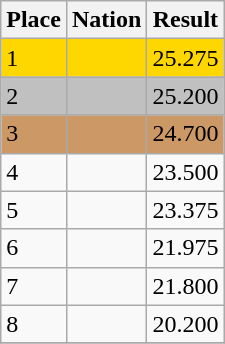<table class="wikitable">
<tr>
<th>Place</th>
<th>Nation</th>
<th>Result</th>
</tr>
<tr bgcolor=gold>
<td>1</td>
<td></td>
<td>25.275</td>
</tr>
<tr bgcolor=silver>
<td>2</td>
<td></td>
<td>25.200</td>
</tr>
<tr bgcolor=cc9966>
<td>3</td>
<td></td>
<td>24.700</td>
</tr>
<tr>
<td>4</td>
<td></td>
<td>23.500</td>
</tr>
<tr>
<td>5</td>
<td></td>
<td>23.375</td>
</tr>
<tr>
<td>6</td>
<td></td>
<td>21.975</td>
</tr>
<tr>
<td>7</td>
<td></td>
<td>21.800</td>
</tr>
<tr>
<td>8</td>
<td></td>
<td>20.200</td>
</tr>
<tr>
</tr>
</table>
